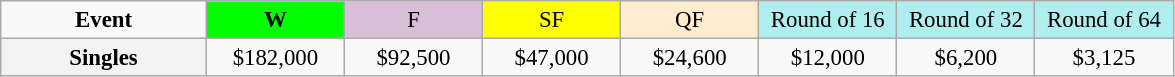<table class=wikitable style=font-size:95%;text-align:center>
<tr>
<td style="width:130px"><strong>Event</strong></td>
<td style="width:85px; background:lime"><strong>W</strong></td>
<td style="width:85px; background:thistle">F</td>
<td style="width:85px; background:#ffff00">SF</td>
<td style="width:85px; background:#ffebcd">QF</td>
<td style="width:85px; background:#afeeee">Round of 16</td>
<td style="width:85px; background:#afeeee">Round of 32</td>
<td style="width:85px; background:#afeeee">Round of 64</td>
</tr>
<tr>
<th style=background:#f3f3f3>Singles</th>
<td>$182,000</td>
<td>$92,500</td>
<td>$47,000</td>
<td>$24,600</td>
<td>$12,000</td>
<td>$6,200</td>
<td>$3,125</td>
</tr>
</table>
